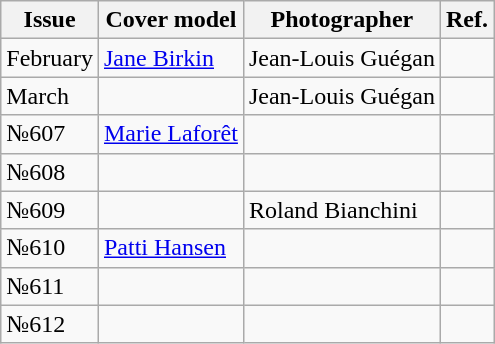<table class="wikitable">
<tr>
<th>Issue</th>
<th>Cover model</th>
<th>Photographer</th>
<th>Ref.</th>
</tr>
<tr>
<td>February</td>
<td><a href='#'>Jane Birkin</a></td>
<td>Jean-Louis Guégan</td>
<td></td>
</tr>
<tr>
<td>March</td>
<td></td>
<td>Jean-Louis Guégan</td>
<td></td>
</tr>
<tr>
<td>№607</td>
<td><a href='#'>Marie Laforêt</a></td>
<td></td>
<td></td>
</tr>
<tr>
<td>№608</td>
<td></td>
<td></td>
<td></td>
</tr>
<tr>
<td>№609</td>
<td></td>
<td>Roland Bianchini</td>
<td></td>
</tr>
<tr>
<td>№610</td>
<td><a href='#'>Patti Hansen</a></td>
<td></td>
<td></td>
</tr>
<tr>
<td>№611</td>
<td></td>
<td></td>
<td></td>
</tr>
<tr>
<td>№612</td>
<td></td>
<td></td>
<td></td>
</tr>
</table>
